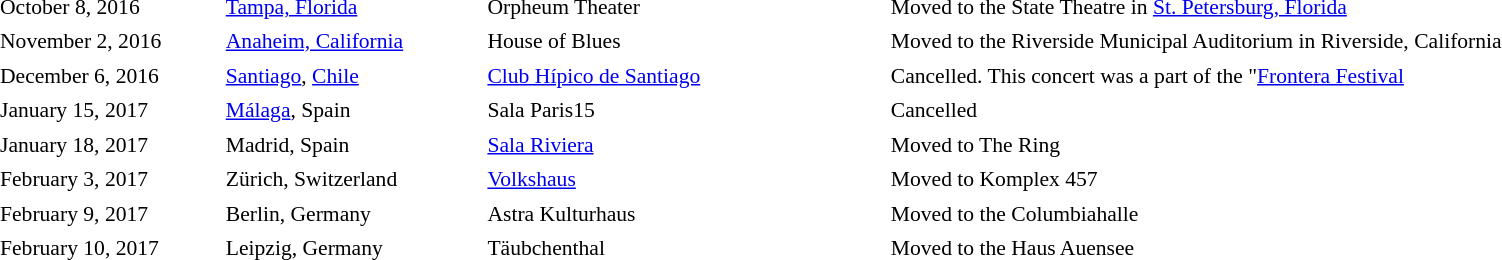<table cellpadding="2" style="border:0 solid darkgrey; font-size:90%">
<tr>
<th style="width:150px;"></th>
<th style="width:175px;"></th>
<th style="width:275px;"></th>
<th style="width:700px;"></th>
</tr>
<tr border="0">
</tr>
<tr>
<td>October 8, 2016</td>
<td><a href='#'>Tampa, Florida</a></td>
<td>Orpheum Theater</td>
<td>Moved to the State Theatre in <a href='#'>St. Petersburg, Florida</a></td>
</tr>
<tr>
<td>November 2, 2016</td>
<td><a href='#'>Anaheim, California</a></td>
<td>House of Blues</td>
<td>Moved to the Riverside Municipal Auditorium in Riverside, California</td>
</tr>
<tr>
<td>December 6, 2016</td>
<td><a href='#'>Santiago</a>, <a href='#'>Chile</a></td>
<td><a href='#'>Club Hípico de Santiago</a></td>
<td>Cancelled. This concert was a part of the "<a href='#'>Frontera Festival</a></td>
</tr>
<tr>
<td>January 15, 2017</td>
<td><a href='#'>Málaga</a>, Spain</td>
<td>Sala Paris15</td>
<td>Cancelled</td>
</tr>
<tr>
<td>January 18, 2017</td>
<td>Madrid, Spain</td>
<td><a href='#'>Sala Riviera</a></td>
<td>Moved to The Ring</td>
</tr>
<tr>
<td>February 3, 2017</td>
<td>Zürich, Switzerland</td>
<td><a href='#'>Volkshaus</a></td>
<td>Moved to Komplex 457</td>
</tr>
<tr>
<td>February 9, 2017</td>
<td>Berlin, Germany</td>
<td>Astra Kulturhaus</td>
<td>Moved to the Columbiahalle</td>
</tr>
<tr>
<td>February 10, 2017</td>
<td>Leipzig, Germany</td>
<td>Täubchenthal</td>
<td>Moved to the Haus Auensee</td>
</tr>
<tr>
</tr>
</table>
